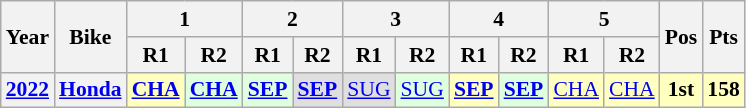<table class="wikitable" style="text-align:center; font-size:90%">
<tr>
<th valign="middle" rowspan=2>Year</th>
<th valign="middle" rowspan=2>Bike</th>
<th colspan=2>1</th>
<th colspan=2>2</th>
<th colspan=2>3</th>
<th colspan=2>4</th>
<th colspan=2>5</th>
<th rowspan=2>Pos</th>
<th rowspan=2>Pts</th>
</tr>
<tr>
<th>R1</th>
<th>R2</th>
<th>R1</th>
<th>R2</th>
<th>R1</th>
<th>R2</th>
<th>R1</th>
<th>R2</th>
<th>R1</th>
<th>R2</th>
</tr>
<tr>
<th><a href='#'>2022</a></th>
<th><a href='#'>Honda</a></th>
<td style="background:#ffffbf;"><strong><a href='#'>CHA</a></strong><br></td>
<td style="background:#dfffdf;"><strong><a href='#'>CHA</a></strong><br></td>
<td style="background:#dfffdf;"><strong><a href='#'>SEP</a></strong><br></td>
<td style="background:#dfdfdf;"><strong><a href='#'>SEP</a></strong><br></td>
<td style="background:#dfdfdf;"><a href='#'>SUG</a><br></td>
<td style="background:#dfffdf;"><a href='#'>SUG</a><br></td>
<td style="background:#ffffbf;"><strong><a href='#'>SEP</a></strong><br></td>
<td style="background:#dfffdf;"><strong><a href='#'>SEP</a></strong><br></td>
<td style="background:#ffffbf;"><a href='#'>CHA</a><br></td>
<td style="background:#ffffbf;"><a href='#'>CHA</a><br></td>
<th style="background:#ffffbf;">1st</th>
<th style="background:#ffffbf;">158</th>
</tr>
</table>
